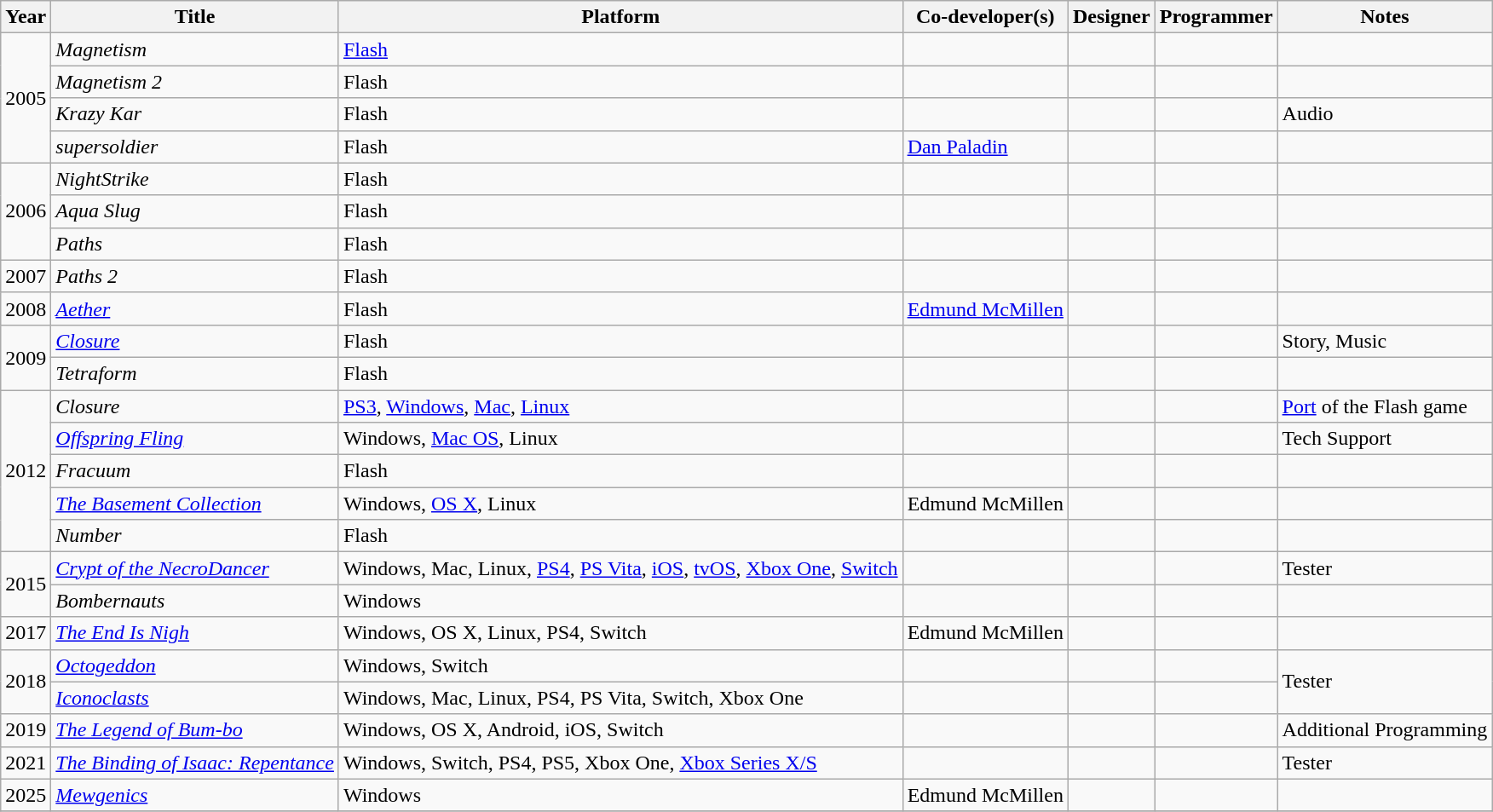<table class="wikitable">
<tr>
<th>Year</th>
<th>Title</th>
<th>Platform</th>
<th>Co-developer(s)</th>
<th>Designer</th>
<th>Programmer</th>
<th>Notes</th>
</tr>
<tr>
<td rowspan="4" scope="row" style="text-align:left;">2005</td>
<td style="text-align:left;"><em>Magnetism</em></td>
<td><a href='#'>Flash</a></td>
<td></td>
<td></td>
<td></td>
<td style="text-align:left;"></td>
</tr>
<tr>
<td style="text-align:left;"><em>Magnetism 2</em></td>
<td>Flash</td>
<td></td>
<td></td>
<td></td>
<td style="text-align:left;"></td>
</tr>
<tr>
<td style="text-align:left;"><em>Krazy Kar</em></td>
<td>Flash</td>
<td></td>
<td></td>
<td></td>
<td style="text-align:left;">Audio</td>
</tr>
<tr>
<td style="text-align:left;"><em>supersoldier</em></td>
<td>Flash</td>
<td><a href='#'>Dan Paladin</a></td>
<td></td>
<td></td>
<td style="text-align:left;"></td>
</tr>
<tr>
<td rowspan="3" scope="row" style="text-align:left;">2006</td>
<td style="text-align:left;"><em>NightStrike</em></td>
<td>Flash</td>
<td></td>
<td></td>
<td></td>
<td style="text-align:left;"></td>
</tr>
<tr>
<td style="text-align:left;"><em>Aqua Slug</em></td>
<td>Flash</td>
<td></td>
<td></td>
<td></td>
<td style="text-align:left;"></td>
</tr>
<tr>
<td style="text-align:left;"><em>Paths</em></td>
<td>Flash</td>
<td></td>
<td></td>
<td></td>
<td style="text-align:left;"></td>
</tr>
<tr>
<td>2007</td>
<td style="text-align:left;"><em>Paths 2</em></td>
<td>Flash</td>
<td></td>
<td></td>
<td></td>
<td style="text-align:left;"></td>
</tr>
<tr>
<td>2008</td>
<td style="text-align:left;"><em><a href='#'>Aether</a></em></td>
<td>Flash</td>
<td><a href='#'>Edmund McMillen</a></td>
<td></td>
<td></td>
<td style="text-align:left;"></td>
</tr>
<tr>
<td rowspan="2" scope="row" style="text-align:left;">2009</td>
<td style="text-align:left;"><em><a href='#'>Closure</a></em></td>
<td>Flash</td>
<td></td>
<td></td>
<td></td>
<td style="text-align:left;">Story, Music</td>
</tr>
<tr>
<td style="text-align:left;"><em>Tetraform</em></td>
<td>Flash</td>
<td></td>
<td></td>
<td></td>
<td style="text-align:left;"></td>
</tr>
<tr>
<td rowspan="5" scope="row" style="text-align:left;">2012</td>
<td style="text-align:left;"><em>Closure</em></td>
<td><a href='#'>PS3</a>, <a href='#'>Windows</a>, <a href='#'>Mac</a>, <a href='#'>Linux</a></td>
<td></td>
<td></td>
<td></td>
<td><a href='#'>Port</a> of the Flash game</td>
</tr>
<tr>
<td style="text-align:left;"><em><a href='#'>Offspring Fling</a></em></td>
<td>Windows, <a href='#'>Mac OS</a>, Linux</td>
<td></td>
<td></td>
<td></td>
<td style="text-align:left;">Tech Support</td>
</tr>
<tr>
<td style="text-align:left;"><em>Fracuum</em></td>
<td>Flash</td>
<td></td>
<td></td>
<td></td>
<td style="text-align:left;"></td>
</tr>
<tr>
<td style="text-align:left;"><em><a href='#'>The Basement Collection</a></em></td>
<td>Windows, <a href='#'>OS X</a>, Linux</td>
<td>Edmund McMillen</td>
<td></td>
<td></td>
<td style="text-align:left;"></td>
</tr>
<tr>
<td style="text-align:left;"><em>Number</em></td>
<td>Flash</td>
<td></td>
<td></td>
<td></td>
<td style="text-align:left;"></td>
</tr>
<tr>
<td rowspan="2" scope="row" style="text-align:left;">2015</td>
<td style="text-align:left;"><em><a href='#'>Crypt of the NecroDancer</a></em></td>
<td>Windows, Mac, Linux, <a href='#'>PS4</a>, <a href='#'>PS Vita</a>, <a href='#'>iOS</a>, <a href='#'>tvOS</a>, <a href='#'>Xbox One</a>, <a href='#'>Switch</a></td>
<td></td>
<td></td>
<td></td>
<td style="text-align:left;">Tester</td>
</tr>
<tr>
<td style="text-align:left;"><em>Bombernauts</em></td>
<td>Windows</td>
<td></td>
<td></td>
<td></td>
<td style="text-align:left;"></td>
</tr>
<tr>
<td>2017</td>
<td style="text-align:left;"><em><a href='#'>The End Is Nigh</a></em></td>
<td>Windows, OS X, Linux, PS4, Switch</td>
<td>Edmund McMillen</td>
<td></td>
<td></td>
<td style="text-align:left;"></td>
</tr>
<tr>
<td rowspan="2" scope="row" style="text-align:left;">2018</td>
<td style="text-align:left;"><em><a href='#'>Octogeddon</a></em></td>
<td>Windows, Switch</td>
<td></td>
<td></td>
<td></td>
<td rowspan="2" scope="row" style="text-align:left;">Tester</td>
</tr>
<tr>
<td style="text-align:left;"><em><a href='#'>Iconoclasts</a></em></td>
<td>Windows, Mac, Linux, PS4, PS Vita, Switch, Xbox One</td>
<td></td>
<td></td>
<td></td>
</tr>
<tr>
<td>2019</td>
<td style="text-align:left;"><em><a href='#'>The Legend of Bum-bo</a></em></td>
<td>Windows, OS X, Android, iOS, Switch</td>
<td></td>
<td></td>
<td></td>
<td style="text-align:left;">Additional Programming</td>
</tr>
<tr>
<td>2021</td>
<td style="text-align:left;"><em><a href='#'>The Binding of Isaac: Repentance</a></em></td>
<td>Windows, Switch, PS4, PS5, Xbox One, <a href='#'>Xbox Series X/S</a></td>
<td></td>
<td></td>
<td></td>
<td style="text-align:left;">Tester</td>
</tr>
<tr>
<td>2025</td>
<td style="text-align:left;"><em><a href='#'>Mewgenics</a></em></td>
<td>Windows</td>
<td>Edmund McMillen</td>
<td></td>
<td></td>
<td style="text-align:left;"></td>
</tr>
<tr>
</tr>
</table>
